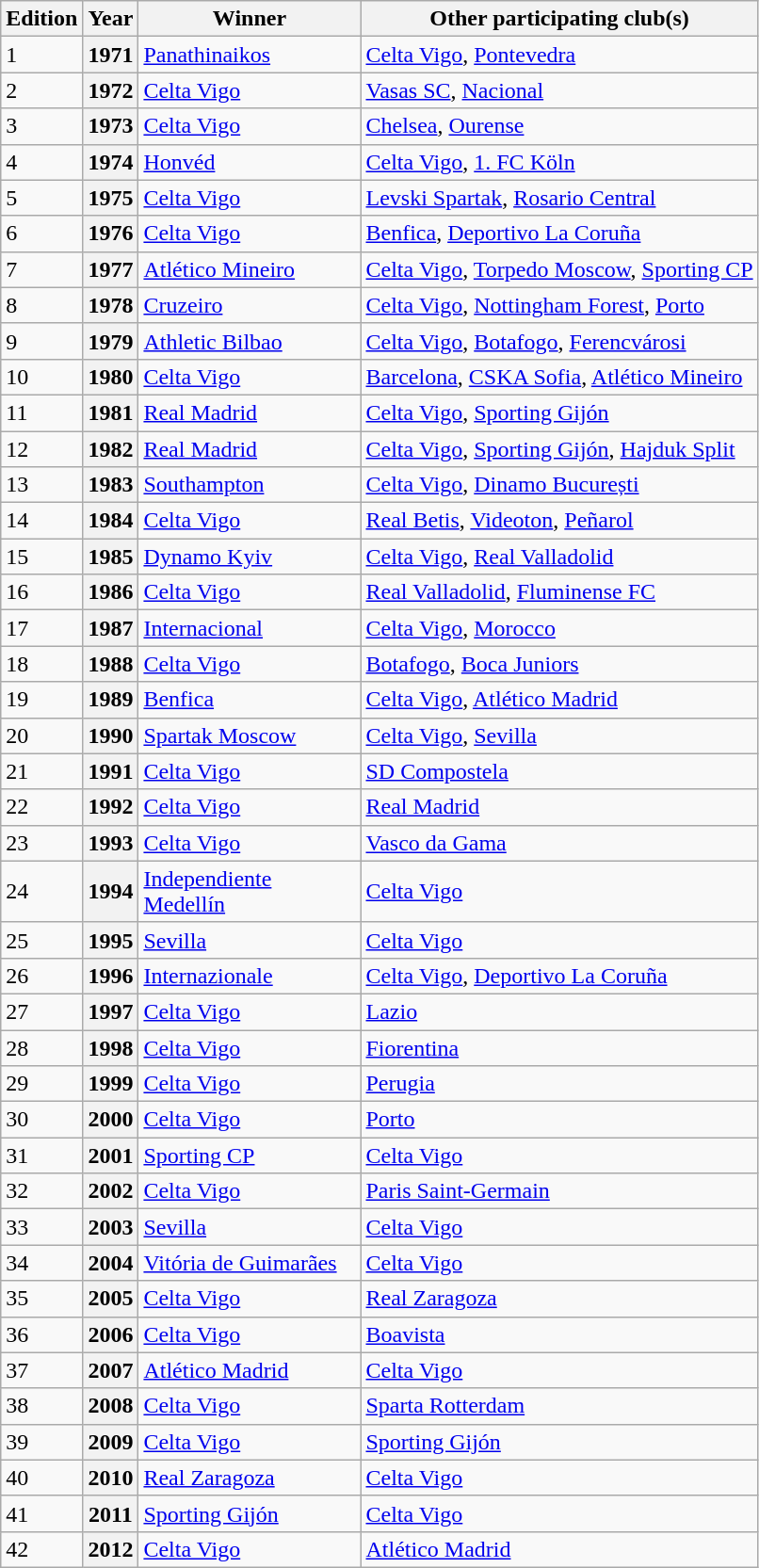<table class="wikitable plainrowheaders sortable">
<tr>
<th>Edition</th>
<th>Year</th>
<th style="width:150px;">Winner</th>
<th>Other participating club(s)</th>
</tr>
<tr>
<td>1</td>
<th scope="row">1971</th>
<td><a href='#'>Panathinaikos</a></td>
<td><a href='#'>Celta Vigo</a>, <a href='#'>Pontevedra</a></td>
</tr>
<tr>
<td>2</td>
<th scope="row">1972</th>
<td><a href='#'>Celta Vigo</a></td>
<td><a href='#'>Vasas SC</a>, <a href='#'>Nacional</a></td>
</tr>
<tr>
<td>3</td>
<th scope="row">1973</th>
<td><a href='#'>Celta Vigo</a></td>
<td><a href='#'>Chelsea</a>, <a href='#'>Ourense</a></td>
</tr>
<tr>
<td>4</td>
<th scope="row">1974</th>
<td><a href='#'>Honvéd</a></td>
<td><a href='#'>Celta Vigo</a>, <a href='#'>1. FC Köln</a></td>
</tr>
<tr>
<td>5</td>
<th scope="row">1975</th>
<td><a href='#'>Celta Vigo</a></td>
<td><a href='#'>Levski Spartak</a>, <a href='#'>Rosario Central</a></td>
</tr>
<tr>
<td>6</td>
<th scope="row">1976</th>
<td><a href='#'>Celta Vigo</a></td>
<td><a href='#'>Benfica</a>, <a href='#'>Deportivo La Coruña</a></td>
</tr>
<tr>
<td>7</td>
<th scope="row">1977</th>
<td><a href='#'>Atlético Mineiro</a></td>
<td><a href='#'>Celta Vigo</a>, <a href='#'>Torpedo Moscow</a>, <a href='#'>Sporting CP</a></td>
</tr>
<tr>
<td>8</td>
<th scope="row">1978</th>
<td><a href='#'>Cruzeiro</a></td>
<td><a href='#'>Celta Vigo</a>, <a href='#'>Nottingham Forest</a>, <a href='#'>Porto</a></td>
</tr>
<tr>
<td>9</td>
<th scope="row">1979</th>
<td><a href='#'>Athletic Bilbao</a></td>
<td><a href='#'>Celta Vigo</a>, <a href='#'>Botafogo</a>, <a href='#'>Ferencvárosi</a></td>
</tr>
<tr>
<td>10</td>
<th scope="row">1980</th>
<td><a href='#'>Celta Vigo</a></td>
<td><a href='#'>Barcelona</a>, <a href='#'>CSKA Sofia</a>, <a href='#'>Atlético Mineiro</a></td>
</tr>
<tr>
<td>11</td>
<th scope="row">1981</th>
<td><a href='#'>Real Madrid</a></td>
<td><a href='#'>Celta Vigo</a>, <a href='#'>Sporting Gijón</a></td>
</tr>
<tr>
<td>12</td>
<th scope="row">1982</th>
<td><a href='#'>Real Madrid</a></td>
<td><a href='#'>Celta Vigo</a>, <a href='#'>Sporting Gijón</a>, <a href='#'>Hajduk Split</a></td>
</tr>
<tr>
<td>13</td>
<th scope="row">1983</th>
<td><a href='#'>Southampton</a></td>
<td><a href='#'>Celta Vigo</a>, <a href='#'>Dinamo București</a></td>
</tr>
<tr>
<td>14</td>
<th scope="row">1984</th>
<td><a href='#'>Celta Vigo</a></td>
<td><a href='#'>Real Betis</a>, <a href='#'>Videoton</a>, <a href='#'>Peñarol</a></td>
</tr>
<tr>
<td>15</td>
<th scope="row">1985</th>
<td><a href='#'>Dynamo Kyiv</a></td>
<td><a href='#'>Celta Vigo</a>, <a href='#'>Real Valladolid</a></td>
</tr>
<tr>
<td>16</td>
<th scope="row">1986</th>
<td><a href='#'>Celta Vigo</a></td>
<td><a href='#'>Real Valladolid</a>, <a href='#'>Fluminense FC</a></td>
</tr>
<tr>
<td>17</td>
<th scope="row">1987</th>
<td><a href='#'>Internacional</a></td>
<td><a href='#'>Celta Vigo</a>, <a href='#'>Morocco</a></td>
</tr>
<tr>
<td>18</td>
<th scope="row">1988</th>
<td><a href='#'>Celta Vigo</a></td>
<td><a href='#'>Botafogo</a>, <a href='#'>Boca Juniors</a></td>
</tr>
<tr>
<td>19</td>
<th scope="row">1989</th>
<td><a href='#'>Benfica</a></td>
<td><a href='#'>Celta Vigo</a>, <a href='#'>Atlético Madrid</a></td>
</tr>
<tr>
<td>20</td>
<th scope="row">1990</th>
<td><a href='#'>Spartak Moscow</a></td>
<td><a href='#'>Celta Vigo</a>, <a href='#'>Sevilla</a></td>
</tr>
<tr>
<td>21</td>
<th scope="row">1991</th>
<td><a href='#'>Celta Vigo</a></td>
<td><a href='#'>SD Compostela</a></td>
</tr>
<tr>
<td>22</td>
<th scope="row">1992</th>
<td><a href='#'>Celta Vigo</a></td>
<td><a href='#'>Real Madrid</a></td>
</tr>
<tr>
<td>23</td>
<th scope="row">1993</th>
<td><a href='#'>Celta Vigo</a></td>
<td><a href='#'>Vasco da Gama</a></td>
</tr>
<tr>
<td>24</td>
<th scope="row">1994</th>
<td><a href='#'>Independiente Medellín</a></td>
<td><a href='#'>Celta Vigo</a></td>
</tr>
<tr>
<td>25</td>
<th scope="row">1995</th>
<td><a href='#'>Sevilla</a></td>
<td><a href='#'>Celta Vigo</a></td>
</tr>
<tr>
<td>26</td>
<th scope="row">1996</th>
<td><a href='#'>Internazionale</a></td>
<td><a href='#'>Celta Vigo</a>, <a href='#'>Deportivo La Coruña</a></td>
</tr>
<tr>
<td>27</td>
<th scope="row">1997</th>
<td><a href='#'>Celta Vigo</a></td>
<td><a href='#'>Lazio</a></td>
</tr>
<tr>
<td>28</td>
<th scope="row">1998</th>
<td><a href='#'>Celta Vigo</a></td>
<td><a href='#'>Fiorentina</a></td>
</tr>
<tr>
<td>29</td>
<th scope="row">1999</th>
<td><a href='#'>Celta Vigo</a></td>
<td><a href='#'>Perugia</a></td>
</tr>
<tr>
<td>30</td>
<th scope="row">2000</th>
<td><a href='#'>Celta Vigo</a></td>
<td><a href='#'>Porto</a></td>
</tr>
<tr>
<td>31</td>
<th scope="row">2001</th>
<td><a href='#'>Sporting CP</a></td>
<td><a href='#'>Celta Vigo</a></td>
</tr>
<tr>
<td>32</td>
<th scope="row">2002</th>
<td><a href='#'>Celta Vigo</a></td>
<td><a href='#'>Paris Saint-Germain</a></td>
</tr>
<tr>
<td>33</td>
<th scope="row">2003</th>
<td><a href='#'>Sevilla</a></td>
<td><a href='#'>Celta Vigo</a></td>
</tr>
<tr>
<td>34</td>
<th scope="row">2004</th>
<td><a href='#'>Vitória de Guimarães</a></td>
<td><a href='#'>Celta Vigo</a></td>
</tr>
<tr>
<td>35</td>
<th scope="row">2005</th>
<td><a href='#'>Celta Vigo</a></td>
<td><a href='#'>Real Zaragoza</a></td>
</tr>
<tr>
<td>36</td>
<th scope="row">2006</th>
<td><a href='#'>Celta Vigo</a></td>
<td><a href='#'>Boavista</a></td>
</tr>
<tr>
<td>37</td>
<th scope="row">2007</th>
<td><a href='#'>Atlético Madrid</a></td>
<td><a href='#'>Celta Vigo</a></td>
</tr>
<tr>
<td>38</td>
<th scope="row">2008</th>
<td><a href='#'>Celta Vigo</a></td>
<td><a href='#'>Sparta Rotterdam</a></td>
</tr>
<tr>
<td>39</td>
<th scope="row">2009</th>
<td><a href='#'>Celta Vigo</a></td>
<td><a href='#'>Sporting Gijón</a></td>
</tr>
<tr>
<td>40</td>
<th scope="row">2010</th>
<td><a href='#'>Real Zaragoza</a></td>
<td><a href='#'>Celta Vigo</a></td>
</tr>
<tr>
<td>41</td>
<th scope="row">2011</th>
<td><a href='#'>Sporting Gijón</a></td>
<td><a href='#'>Celta Vigo</a></td>
</tr>
<tr>
<td>42</td>
<th scope="row">2012</th>
<td><a href='#'>Celta Vigo</a></td>
<td><a href='#'>Atlético Madrid</a></td>
</tr>
</table>
